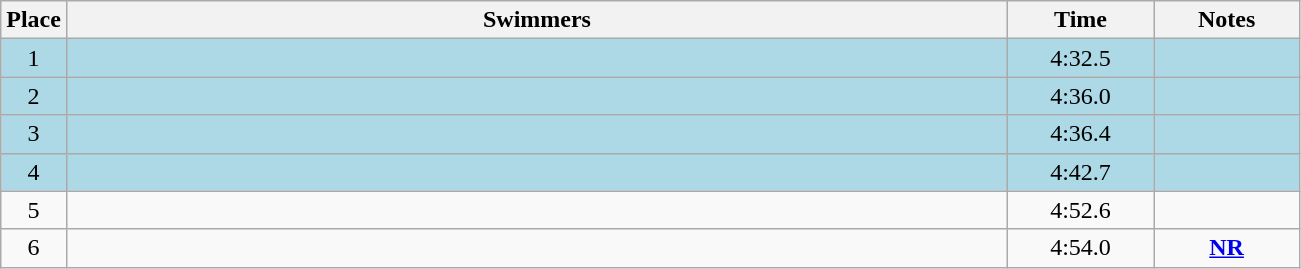<table class=wikitable style="text-align:center">
<tr>
<th>Place</th>
<th width=620>Swimmers</th>
<th width=90>Time</th>
<th width=90>Notes</th>
</tr>
<tr bgcolor=lightblue>
<td>1</td>
<td align=left></td>
<td>4:32.5</td>
<td></td>
</tr>
<tr bgcolor=lightblue>
<td>2</td>
<td align=left></td>
<td>4:36.0</td>
<td></td>
</tr>
<tr bgcolor=lightblue>
<td>3</td>
<td align=left></td>
<td>4:36.4</td>
<td></td>
</tr>
<tr bgcolor=lightblue>
<td>4</td>
<td align=left></td>
<td>4:42.7</td>
<td></td>
</tr>
<tr>
<td>5</td>
<td align=left></td>
<td>4:52.6</td>
<td></td>
</tr>
<tr>
<td>6</td>
<td align=left></td>
<td>4:54.0</td>
<td><strong><a href='#'>NR</a></strong></td>
</tr>
</table>
